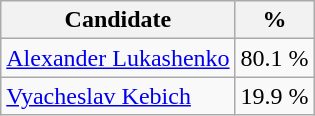<table class="wikitable">
<tr>
<th>Candidate</th>
<th>%</th>
</tr>
<tr>
<td><a href='#'>Alexander Lukashenko</a></td>
<td>80.1 %</td>
</tr>
<tr>
<td><a href='#'>Vyacheslav Kebich</a></td>
<td>19.9 %</td>
</tr>
</table>
